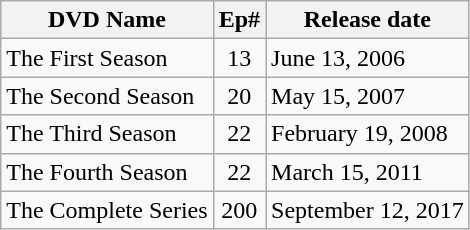<table class="wikitable">
<tr>
<th>DVD Name</th>
<th>Ep#</th>
<th>Release date</th>
</tr>
<tr>
<td>The First Season</td>
<td align="center">13</td>
<td>June 13, 2006</td>
</tr>
<tr>
<td>The Second Season</td>
<td align="center">20</td>
<td>May 15, 2007</td>
</tr>
<tr>
<td>The Third Season</td>
<td align="center">22</td>
<td>February 19, 2008</td>
</tr>
<tr>
<td>The Fourth Season</td>
<td align="center">22</td>
<td>March 15, 2011</td>
</tr>
<tr>
<td>The Complete Series</td>
<td align="center">200</td>
<td>September 12, 2017</td>
</tr>
</table>
